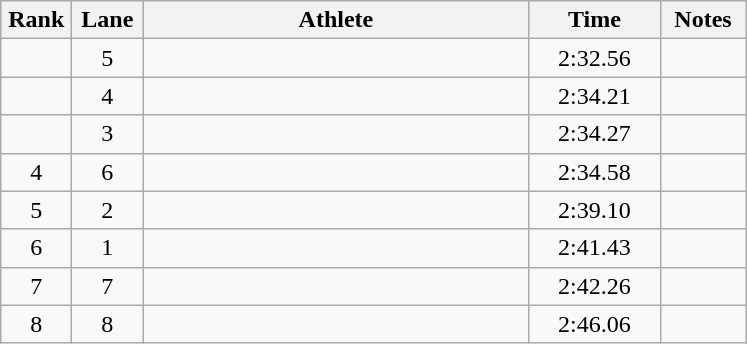<table class="wikitable sortable" style="text-align:center">
<tr>
<th width=40>Rank</th>
<th width=40>Lane</th>
<th width=250>Athlete</th>
<th width=80>Time</th>
<th width=50>Notes</th>
</tr>
<tr>
<td></td>
<td>5</td>
<td align=left></td>
<td>2:32.56</td>
<td></td>
</tr>
<tr>
<td></td>
<td>4</td>
<td align=left></td>
<td>2:34.21</td>
<td></td>
</tr>
<tr>
<td></td>
<td>3</td>
<td align=left></td>
<td>2:34.27</td>
<td></td>
</tr>
<tr>
<td>4</td>
<td>6</td>
<td align=left></td>
<td>2:34.58</td>
<td></td>
</tr>
<tr>
<td>5</td>
<td>2</td>
<td align=left></td>
<td>2:39.10</td>
<td></td>
</tr>
<tr>
<td>6</td>
<td>1</td>
<td align=left></td>
<td>2:41.43</td>
<td></td>
</tr>
<tr>
<td>7</td>
<td>7</td>
<td align=left></td>
<td>2:42.26</td>
<td></td>
</tr>
<tr>
<td>8</td>
<td>8</td>
<td align=left></td>
<td>2:46.06</td>
<td></td>
</tr>
</table>
